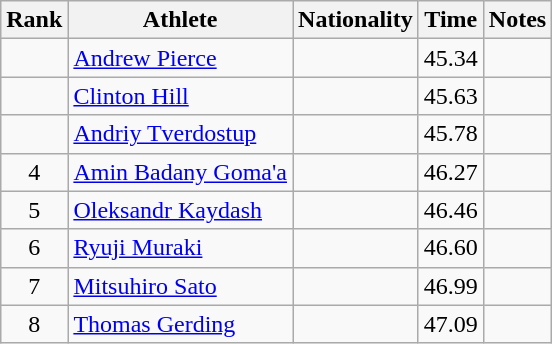<table class="wikitable sortable" style="text-align:center">
<tr>
<th>Rank</th>
<th>Athlete</th>
<th>Nationality</th>
<th>Time</th>
<th>Notes</th>
</tr>
<tr>
<td></td>
<td align=left><a href='#'>Andrew Pierce</a></td>
<td align=left></td>
<td>45.34</td>
<td></td>
</tr>
<tr>
<td></td>
<td align=left><a href='#'>Clinton Hill</a></td>
<td align=left></td>
<td>45.63</td>
<td></td>
</tr>
<tr>
<td></td>
<td align=left><a href='#'>Andriy Tverdostup</a></td>
<td align=left></td>
<td>45.78</td>
<td></td>
</tr>
<tr>
<td>4</td>
<td align=left><a href='#'>Amin Badany Goma'a</a></td>
<td align=left></td>
<td>46.27</td>
<td></td>
</tr>
<tr>
<td>5</td>
<td align=left><a href='#'>Oleksandr Kaydash</a></td>
<td align=left></td>
<td>46.46</td>
<td></td>
</tr>
<tr>
<td>6</td>
<td align=left><a href='#'>Ryuji Muraki</a></td>
<td align=left></td>
<td>46.60</td>
<td></td>
</tr>
<tr>
<td>7</td>
<td align=left><a href='#'>Mitsuhiro Sato</a></td>
<td align=left></td>
<td>46.99</td>
<td></td>
</tr>
<tr>
<td>8</td>
<td align=left><a href='#'>Thomas Gerding</a></td>
<td align=left></td>
<td>47.09</td>
<td></td>
</tr>
</table>
